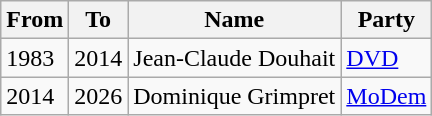<table class="wikitable">
<tr>
<th>From</th>
<th>To</th>
<th>Name</th>
<th>Party</th>
</tr>
<tr>
<td>1983</td>
<td>2014</td>
<td>Jean-Claude Douhait</td>
<td><a href='#'>DVD</a></td>
</tr>
<tr>
<td>2014</td>
<td>2026</td>
<td>Dominique Grimpret</td>
<td><a href='#'>MoDem</a></td>
</tr>
</table>
